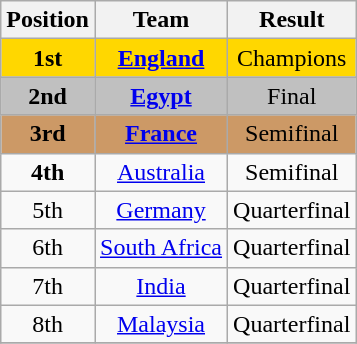<table class="wikitable" style="text-align: center;">
<tr>
<th>Position</th>
<th>Team</th>
<th>Result</th>
</tr>
<tr style="background:gold;">
<td><strong>1st</strong></td>
<td> <strong><a href='#'>England</a></strong></td>
<td>Champions</td>
</tr>
<tr style="background:silver;">
<td><strong>2nd</strong></td>
<td> <strong><a href='#'>Egypt</a></strong></td>
<td>Final</td>
</tr>
<tr style="background:#c96;">
<td><strong>3rd</strong></td>
<td> <strong><a href='#'>France</a></strong></td>
<td>Semifinal</td>
</tr>
<tr>
<td><strong>4th</strong></td>
<td> <a href='#'>Australia</a></td>
<td>Semifinal</td>
</tr>
<tr>
<td>5th</td>
<td> <a href='#'>Germany</a></td>
<td>Quarterfinal</td>
</tr>
<tr>
<td>6th</td>
<td> <a href='#'>South Africa</a></td>
<td>Quarterfinal</td>
</tr>
<tr>
<td>7th</td>
<td> <a href='#'>India</a></td>
<td>Quarterfinal</td>
</tr>
<tr>
<td>8th</td>
<td> <a href='#'>Malaysia</a></td>
<td>Quarterfinal</td>
</tr>
<tr>
</tr>
</table>
